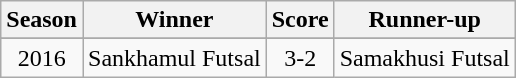<table class="wikitable" style="text-align: center">
<tr>
<th>Season</th>
<th>Winner</th>
<th>Score</th>
<th>Runner-up</th>
</tr>
<tr>
</tr>
<tr>
<td>2016</td>
<td>Sankhamul Futsal</td>
<td>3-2</td>
<td>Samakhusi Futsal</td>
</tr>
</table>
